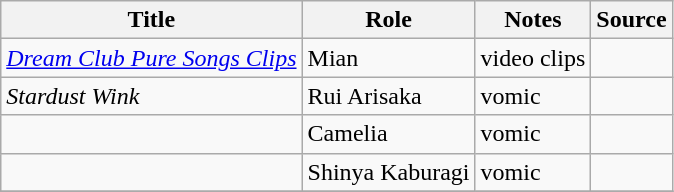<table class="wikitable sortable plainrowheaders">
<tr>
<th>Title</th>
<th>Role</th>
<th class="unsortable">Notes</th>
<th class="unsortable">Source</th>
</tr>
<tr>
<td><em><a href='#'>Dream Club Pure Songs Clips</a></em></td>
<td>Mian</td>
<td>video clips</td>
<td></td>
</tr>
<tr>
<td><em>Stardust Wink</em><br></td>
<td>Rui Arisaka</td>
<td>vomic</td>
<td></td>
</tr>
<tr>
<td></td>
<td>Camelia</td>
<td>vomic</td>
<td></td>
</tr>
<tr>
<td></td>
<td>Shinya Kaburagi</td>
<td>vomic</td>
<td></td>
</tr>
<tr>
</tr>
</table>
